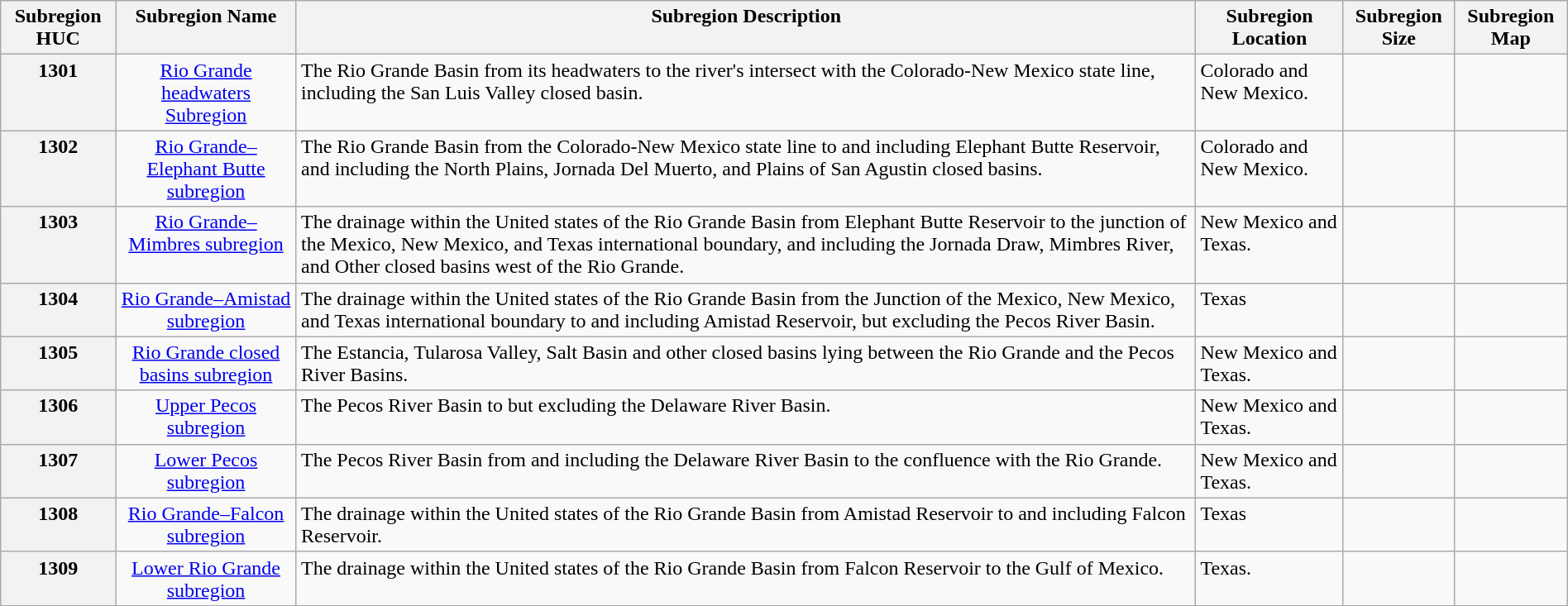<table class="wikitable" border="1" style="margin: 1em auto 1em auto;">
<tr valign="top">
<th scope="col">Subregion HUC</th>
<th scope="col">Subregion Name</th>
<th scope="col">Subregion Description</th>
<th scope="col">Subregion Location</th>
<th scope="col">Subregion Size</th>
<th scope="col">Subregion Map</th>
</tr>
<tr valign="top">
<th scope="row">1301</th>
<td align="center"><a href='#'>Rio Grande headwaters Subregion</a></td>
<td align="left">The Rio Grande Basin from its headwaters to the river's intersect with the Colorado-New Mexico state line, including the San Luis Valley closed basin.</td>
<td>Colorado and New Mexico.</td>
<td align="center"></td>
<td align="right"></td>
</tr>
<tr valign="top">
<th scope="row">1302</th>
<td align="center"><a href='#'>Rio Grande–Elephant Butte subregion</a></td>
<td align="left">The Rio Grande Basin from the Colorado-New Mexico state line to and including Elephant Butte Reservoir, and including the North Plains, Jornada Del Muerto, and Plains of San Agustin closed basins.</td>
<td>Colorado and New Mexico.</td>
<td align="center"></td>
<td align="right"></td>
</tr>
<tr valign="top">
<th scope="row">1303</th>
<td align="center"><a href='#'>Rio Grande–Mimbres subregion</a></td>
<td align="left">The drainage within the United states of the Rio Grande Basin from Elephant Butte Reservoir to the junction of the Mexico, New Mexico, and Texas international boundary, and including the Jornada Draw, Mimbres River, and Other closed basins west of the Rio Grande.</td>
<td>New Mexico and Texas.</td>
<td align="center"></td>
<td align="right"></td>
</tr>
<tr valign="top">
<th scope="row">1304</th>
<td align="center"><a href='#'>Rio Grande–Amistad subregion</a></td>
<td align="left">The drainage within the United states of the Rio Grande Basin from the Junction of the Mexico, New Mexico, and Texas international boundary to and including Amistad Reservoir, but excluding the Pecos River Basin.</td>
<td>Texas</td>
<td align="center"></td>
<td align="right"></td>
</tr>
<tr valign="top">
<th scope="row">1305</th>
<td align="center"><a href='#'>Rio Grande closed basins subregion</a></td>
<td align="left">The Estancia, Tularosa Valley, Salt Basin and other closed basins lying between the Rio Grande and the Pecos River Basins.</td>
<td>New Mexico and Texas.</td>
<td align="center"></td>
<td align="right"></td>
</tr>
<tr valign="top">
<th scope="row">1306</th>
<td align="center"><a href='#'>Upper Pecos subregion</a></td>
<td align="left">The Pecos River Basin to but excluding the Delaware River Basin.</td>
<td>New Mexico and Texas.</td>
<td align="center"></td>
<td align="right"></td>
</tr>
<tr valign="top">
<th scope="row">1307</th>
<td align="center"><a href='#'>Lower Pecos subregion</a></td>
<td align="left">The Pecos River Basin from and including the Delaware River Basin to the confluence with the Rio Grande.</td>
<td>New Mexico and Texas.</td>
<td align="center"></td>
<td align="right"></td>
</tr>
<tr valign="top">
<th scope="row">1308</th>
<td align="center"><a href='#'>Rio Grande–Falcon subregion</a></td>
<td align="left">The drainage within the United states of the Rio Grande Basin from Amistad Reservoir to and including Falcon Reservoir.</td>
<td>Texas</td>
<td align="center"></td>
<td align="right"></td>
</tr>
<tr valign="top">
<th scope="row">1309</th>
<td align="center"><a href='#'>Lower Rio Grande subregion</a></td>
<td align="left">The drainage within the United states of the Rio Grande Basin from Falcon Reservoir to the Gulf of Mexico.</td>
<td>Texas.</td>
<td align="center"></td>
<td align="right"></td>
</tr>
</table>
